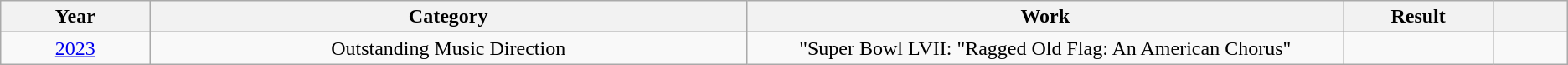<table class="wikitable">
<tr>
<th style="width:5%;">Year</th>
<th style="width:20%;">Category</th>
<th style="width:20%;">Work</th>
<th style="width:5%;">Result</th>
<th style="width:2.5%;"></th>
</tr>
<tr>
<td style="text-align:center;"><a href='#'>2023</a></td>
<td style="text-align:center;">Outstanding Music Direction</td>
<td style="text-align:center;">"Super Bowl LVII: "Ragged Old Flag: An American Chorus"<em></td>
<td></td>
<td style="text-align:center;"></td>
</tr>
</table>
